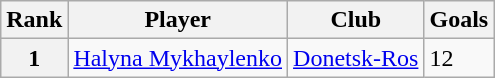<table class="wikitable">
<tr>
<th>Rank</th>
<th>Player</th>
<th>Club</th>
<th>Goals</th>
</tr>
<tr>
<th>1</th>
<td style="text-align:left;"> <a href='#'>Halyna Mykhaylenko</a></td>
<td style="text-align:left;"><a href='#'>Donetsk-Ros</a></td>
<td>12</td>
</tr>
</table>
